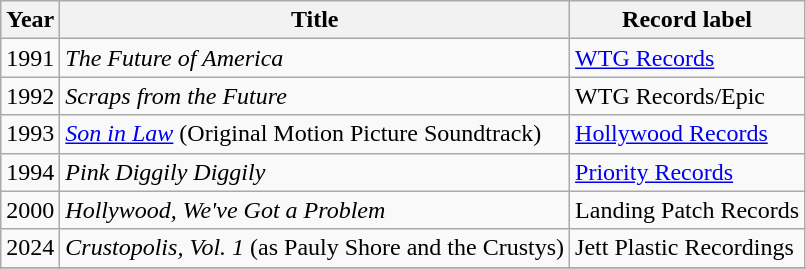<table class="wikitable">
<tr>
<th>Year</th>
<th>Title</th>
<th>Record label</th>
</tr>
<tr>
<td>1991</td>
<td><em>The Future of America</em></td>
<td><a href='#'>WTG Records</a></td>
</tr>
<tr>
<td>1992</td>
<td><em>Scraps from the Future</em></td>
<td>WTG Records/Epic</td>
</tr>
<tr>
<td>1993</td>
<td><em><a href='#'>Son in Law</a></em> (Original Motion Picture Soundtrack)</td>
<td><a href='#'>Hollywood Records</a></td>
</tr>
<tr>
<td>1994</td>
<td><em>Pink Diggily Diggily</em></td>
<td><a href='#'>Priority Records</a></td>
</tr>
<tr>
<td>2000</td>
<td><em>Hollywood, We've Got a Problem</em></td>
<td>Landing Patch Records</td>
</tr>
<tr>
<td>2024</td>
<td><em>Crustopolis, Vol. 1</em> (as Pauly Shore and the Crustys)</td>
<td>Jett Plastic Recordings</td>
</tr>
<tr>
</tr>
</table>
